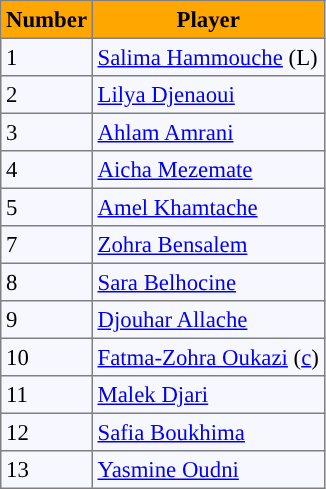<table bgcolor="#f7f8ff" cellpadding="3" cellspacing="0" border="1" style="font-size: 95%; border: gray solid 1px; border-collapse: collapse;">
<tr bgcolor="#FFA700">
<td align=center><strong>Number</strong></td>
<td align=center><strong>Player</strong></td>
</tr>
<tr align="left">
<td>1</td>
<td> <a href='#'>Salima Hammouche</a> (L)</td>
</tr>
<tr align=left>
<td>2</td>
<td> <a href='#'>Lilya Djenaoui</a></td>
</tr>
<tr align="left">
<td>3</td>
<td> <a href='#'>Ahlam Amrani</a></td>
</tr>
<tr align="left">
<td>4</td>
<td> <a href='#'>Aicha Mezemate</a></td>
</tr>
<tr align="left">
<td>5</td>
<td> <a href='#'>Amel Khamtache</a></td>
</tr>
<tr align="left">
<td>7</td>
<td> <a href='#'>Zohra Bensalem</a></td>
</tr>
<tr align="left">
<td>8</td>
<td> <a href='#'>Sara Belhocine</a></td>
</tr>
<tr align="left">
<td>9</td>
<td> <a href='#'>Djouhar Allache</a></td>
</tr>
<tr align="left">
<td>10</td>
<td> <a href='#'>Fatma-Zohra Oukazi</a> (<a href='#'>c</a>)</td>
</tr>
<tr align="left">
<td>11</td>
<td> <a href='#'>Malek Djari</a></td>
</tr>
<tr align="left">
<td>12</td>
<td> <a href='#'>Safia Boukhima</a></td>
</tr>
<tr align="left">
<td>13</td>
<td> <a href='#'>Yasmine Oudni</a></td>
</tr>
</table>
